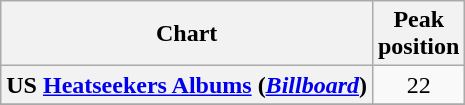<table class="wikitable plainrowheaders sortable" style="text-align:center;" border="1">
<tr>
<th scope="col">Chart</th>
<th scope="col">Peak<br>position</th>
</tr>
<tr>
<th scope="row">US <a href='#'>Heatseekers Albums</a> (<em><a href='#'>Billboard</a></em>)</th>
<td>22</td>
</tr>
<tr>
</tr>
</table>
